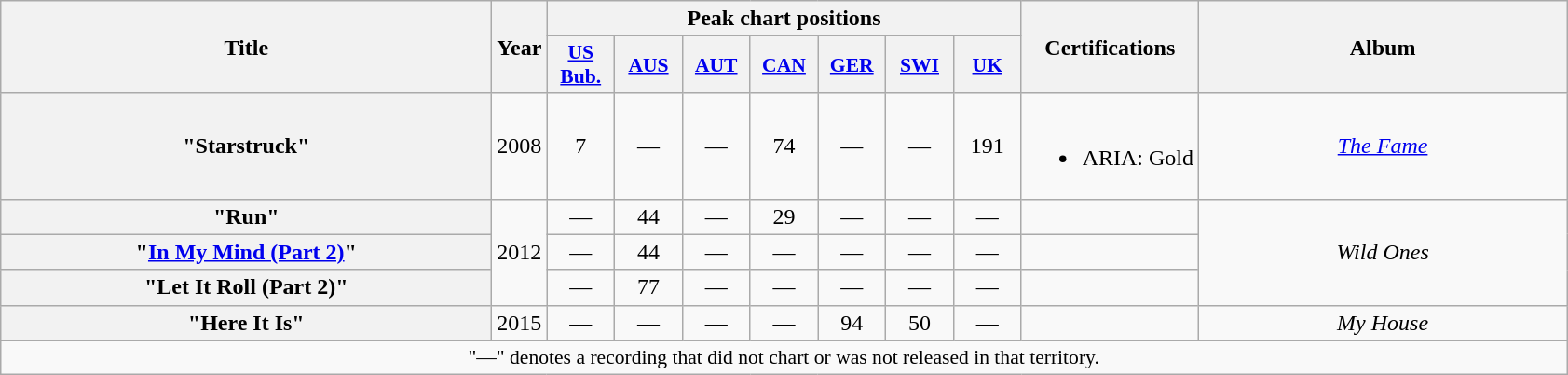<table class="wikitable plainrowheaders" style="text-align:center;" border="1">
<tr>
<th scope="col" rowspan="2" style="width:21.5em;">Title</th>
<th scope="col" rowspan="2">Year</th>
<th scope="col" colspan="7">Peak chart positions</th>
<th scope="col" rowspan="2">Certifications</th>
<th scope="col" rowspan="2" style="width:16em;">Album</th>
</tr>
<tr>
<th scope="col" style="width:2.9em;font-size:90%;"><a href='#'>US Bub.</a><br></th>
<th scope="col" style="width:2.9em;font-size:90%;"><a href='#'>AUS</a><br></th>
<th scope="col" style="width:2.9em;font-size:90%;"><a href='#'>AUT</a></th>
<th scope="col" style="width:2.9em;font-size:90%;"><a href='#'>CAN</a><br></th>
<th scope="col" style="width:2.9em;font-size:90%;"><a href='#'>GER</a></th>
<th scope="col" style="width:2.9em;font-size:90%;"><a href='#'>SWI</a></th>
<th scope="col" style="width:2.9em;font-size:90%;"><a href='#'>UK</a><br></th>
</tr>
<tr>
<th scope="row">"Starstruck"<br></th>
<td>2008</td>
<td>7</td>
<td>—</td>
<td>—</td>
<td>74</td>
<td>—</td>
<td>—</td>
<td>191</td>
<td><br><ul><li>ARIA: Gold</li></ul></td>
<td><em><a href='#'>The Fame</a></em></td>
</tr>
<tr>
<th scope="row">"Run"<br></th>
<td rowspan="3">2012</td>
<td>—</td>
<td>44</td>
<td>—</td>
<td>29</td>
<td>—</td>
<td>—</td>
<td>—</td>
<td></td>
<td rowspan="3"><em>Wild Ones</em></td>
</tr>
<tr>
<th scope="row">"<a href='#'>In My Mind (Part 2)</a>"<br></th>
<td>—</td>
<td>44</td>
<td>—</td>
<td>—</td>
<td>—</td>
<td>—</td>
<td>—</td>
<td></td>
</tr>
<tr>
<th scope="row">"Let It Roll (Part 2)"<br></th>
<td>—</td>
<td>77</td>
<td>—</td>
<td>—</td>
<td>—</td>
<td>—</td>
<td>—</td>
<td></td>
</tr>
<tr>
<th scope="row">"Here It Is"<br></th>
<td>2015</td>
<td>—</td>
<td>—</td>
<td>—</td>
<td>—</td>
<td>94</td>
<td>50</td>
<td>—</td>
<td></td>
<td><em>My House</em></td>
</tr>
<tr>
<td colspan="11" style="font-size:90%">"—" denotes a recording that did not chart or was not released in that territory.</td>
</tr>
</table>
